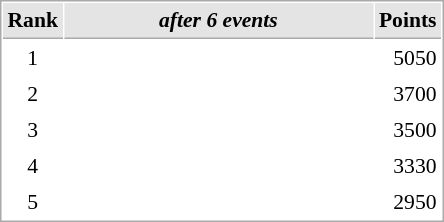<table cellspacing="1" cellpadding="3" style="border:1px solid #aaa; font-size:90%;">
<tr style="background:#e4e4e4;">
<th style="border-bottom:1px solid #aaa; width:10px;">Rank</th>
<th style="border-bottom:1px solid #aaa; width:200px; white-space:nowrap;"><em>after 6 events</em> </th>
<th style="border-bottom:1px solid #aaa; width:20px;">Points</th>
</tr>
<tr>
<td align=center>1</td>
<td></td>
<td align=right>5050</td>
</tr>
<tr>
<td align=center>2</td>
<td></td>
<td align=right>3700</td>
</tr>
<tr>
<td align=center>3</td>
<td></td>
<td align=right>3500</td>
</tr>
<tr>
<td align=center>4</td>
<td></td>
<td align=right>3330</td>
</tr>
<tr>
<td align=center>5</td>
<td></td>
<td align=right>2950</td>
</tr>
</table>
